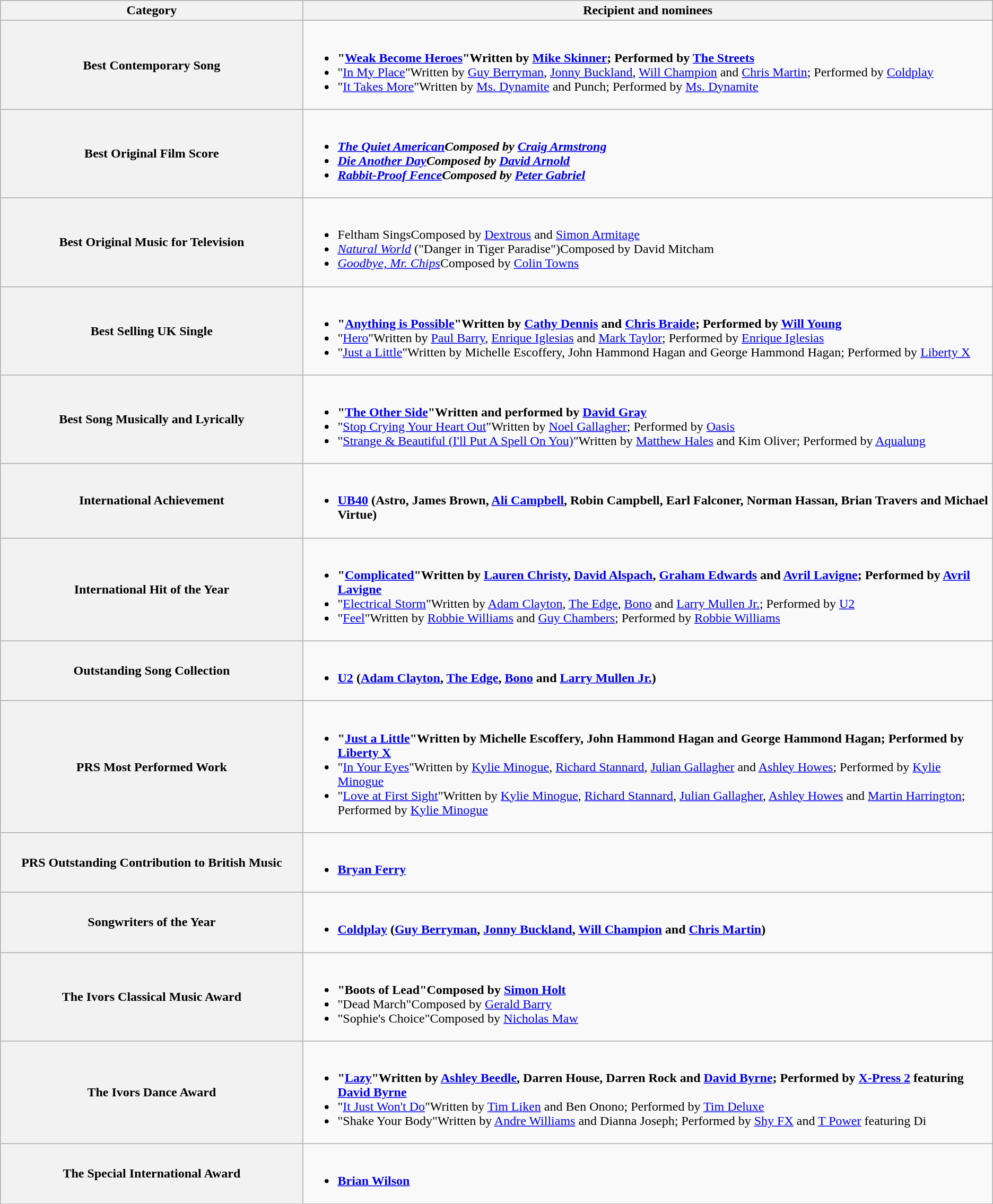<table class="wikitable">
<tr>
<th width="25%">Category</th>
<th width="57%">Recipient and nominees</th>
</tr>
<tr>
<th scope="row">Best Contemporary Song</th>
<td><br><ul><li><strong>"<a href='#'>Weak Become Heroes</a>"Written by <a href='#'>Mike Skinner</a>; Performed by <a href='#'>The Streets</a></strong></li><li>"<a href='#'>In My Place</a>"Written by <a href='#'>Guy Berryman</a>, <a href='#'>Jonny Buckland</a>, <a href='#'>Will Champion</a> and <a href='#'>Chris Martin</a>; Performed by <a href='#'>Coldplay</a></li><li>"<a href='#'>It Takes More</a>"Written by <a href='#'>Ms. Dynamite</a> and Punch; Performed by <a href='#'>Ms. Dynamite</a></li></ul></td>
</tr>
<tr>
<th scope="row">Best Original Film Score</th>
<td><br><ul><li><strong><em><a href='#'>The Quiet American</a><em>Composed by <a href='#'>Craig Armstrong</a><strong></li><li></em><a href='#'>Die Another Day</a><em>Composed by <a href='#'>David Arnold</a></li><li></em><a href='#'>Rabbit-Proof Fence</a><em>Composed by <a href='#'>Peter Gabriel</a></li></ul></td>
</tr>
<tr>
<th scope="row">Best Original Music for Television</th>
<td><br><ul><li></em></strong>Feltham Sings</em>Composed by <a href='#'>Dextrous</a> and <a href='#'>Simon Armitage</a></strong></li><li><em><a href='#'>Natural World</a></em> ("Danger in Tiger Paradise")Composed by David Mitcham</li><li><em><a href='#'>Goodbye, Mr. Chips</a></em>Composed by <a href='#'>Colin Towns</a></li></ul></td>
</tr>
<tr>
<th scope="row">Best Selling UK Single</th>
<td><br><ul><li><strong>"<a href='#'>Anything is Possible</a>"Written by <a href='#'>Cathy Dennis</a> and <a href='#'>Chris Braide</a>; Performed by <a href='#'>Will Young</a></strong></li><li>"<a href='#'>Hero</a>"Written by <a href='#'>Paul Barry</a>, <a href='#'>Enrique Iglesias</a> and <a href='#'>Mark Taylor</a>; Performed by <a href='#'>Enrique Iglesias</a></li><li>"<a href='#'>Just a Little</a>"Written by Michelle Escoffery, John Hammond Hagan and George Hammond Hagan; Performed by <a href='#'>Liberty X</a></li></ul></td>
</tr>
<tr>
<th scope="row">Best Song Musically and Lyrically</th>
<td><br><ul><li><strong>"<a href='#'>The Other Side</a>"Written and performed by <a href='#'>David Gray</a></strong></li><li>"<a href='#'>Stop Crying Your Heart Out</a>"Written by <a href='#'>Noel Gallagher</a>; Performed by <a href='#'>Oasis</a></li><li>"<a href='#'>Strange & Beautiful (I'll Put A Spell On You)</a>"Written by <a href='#'>Matthew Hales</a> and Kim Oliver; Performed by <a href='#'>Aqualung</a></li></ul></td>
</tr>
<tr>
<th scope="row">International Achievement</th>
<td><br><ul><li><strong><a href='#'>UB40</a> (Astro, James Brown, <a href='#'>Ali Campbell</a>, Robin Campbell, Earl Falconer, Norman Hassan, Brian Travers and Michael Virtue)</strong></li></ul></td>
</tr>
<tr>
<th scope="row">International Hit of the Year</th>
<td><br><ul><li><strong>"<a href='#'>Complicated</a>"Written by <a href='#'>Lauren Christy</a>, <a href='#'>David Alspach</a>, <a href='#'>Graham Edwards</a> and <a href='#'>Avril Lavigne</a>; Performed by <a href='#'>Avril Lavigne</a></strong></li><li>"<a href='#'>Electrical Storm</a>"Written by <a href='#'>Adam Clayton</a>, <a href='#'>The Edge</a>, <a href='#'>Bono</a> and <a href='#'>Larry Mullen Jr.</a>; Performed by <a href='#'>U2</a></li><li>"<a href='#'>Feel</a>"Written by <a href='#'>Robbie Williams</a> and <a href='#'>Guy Chambers</a>; Performed by <a href='#'>Robbie Williams</a></li></ul></td>
</tr>
<tr>
<th scope="row">Outstanding Song Collection</th>
<td><br><ul><li><strong><a href='#'>U2</a> (<a href='#'>Adam Clayton</a>, <a href='#'>The Edge</a>, <a href='#'>Bono</a> and <a href='#'>Larry Mullen Jr.</a>)</strong></li></ul></td>
</tr>
<tr>
<th scope="row">PRS Most Performed Work</th>
<td><br><ul><li><strong>"<a href='#'>Just a Little</a>"Written by Michelle Escoffery, John Hammond Hagan and George Hammond Hagan; Performed by <a href='#'>Liberty X</a></strong></li><li>"<a href='#'>In Your Eyes</a>"Written by <a href='#'>Kylie Minogue</a>, <a href='#'>Richard Stannard</a>, <a href='#'>Julian Gallagher</a> and <a href='#'>Ashley Howes</a>; Performed by <a href='#'>Kylie Minogue</a></li><li>"<a href='#'>Love at First Sight</a>"Written by <a href='#'>Kylie Minogue</a>, <a href='#'>Richard Stannard</a>, <a href='#'>Julian Gallagher</a>, <a href='#'>Ashley Howes</a> and <a href='#'>Martin Harrington</a>; Performed by <a href='#'>Kylie Minogue</a></li></ul></td>
</tr>
<tr>
<th scope="row">PRS Outstanding Contribution to British Music</th>
<td><br><ul><li><strong><a href='#'>Bryan Ferry</a></strong></li></ul></td>
</tr>
<tr>
<th scope="row">Songwriters of the Year</th>
<td><br><ul><li><strong><a href='#'>Coldplay</a> (<a href='#'>Guy Berryman</a>, <a href='#'>Jonny Buckland</a>, <a href='#'>Will Champion</a> and <a href='#'>Chris Martin</a>)</strong></li></ul></td>
</tr>
<tr>
<th scope="row">The Ivors Classical Music Award</th>
<td><br><ul><li><strong>"Boots of Lead"Composed by <a href='#'>Simon Holt</a></strong></li><li>"Dead March"Composed by <a href='#'>Gerald Barry</a></li><li>"Sophie's Choice"Composed by <a href='#'>Nicholas Maw</a></li></ul></td>
</tr>
<tr>
<th scope="row">The Ivors Dance Award</th>
<td><br><ul><li><strong>"<a href='#'>Lazy</a>"Written by <a href='#'>Ashley Beedle</a>, Darren House, Darren Rock and <a href='#'>David Byrne</a>; Performed by <a href='#'>X-Press 2</a> featuring <a href='#'>David Byrne</a></strong></li><li>"<a href='#'>It Just Won't Do</a>"Written by <a href='#'>Tim Liken</a> and Ben Onono; Performed by <a href='#'>Tim Deluxe</a></li><li>"Shake Your Body"Written by <a href='#'>Andre Williams</a> and Dianna Joseph; Performed by <a href='#'>Shy FX</a> and <a href='#'>T Power</a> featuring Di</li></ul></td>
</tr>
<tr>
<th scope="row">The Special International Award</th>
<td><br><ul><li><strong><a href='#'>Brian Wilson</a></strong></li></ul></td>
</tr>
<tr>
</tr>
</table>
